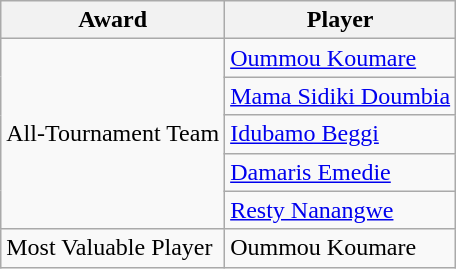<table class="wikitable">
<tr>
<th>Award</th>
<th>Player</th>
</tr>
<tr>
<td rowspan=5>All-Tournament Team</td>
<td> <a href='#'>Oummou Koumare</a></td>
</tr>
<tr>
<td> <a href='#'>Mama Sidiki Doumbia</a></td>
</tr>
<tr>
<td> <a href='#'>Idubamo Beggi</a></td>
</tr>
<tr>
<td> <a href='#'>Damaris Emedie</a></td>
</tr>
<tr>
<td> <a href='#'>Resty Nanangwe</a></td>
</tr>
<tr>
<td>Most Valuable Player</td>
<td> Oummou Koumare</td>
</tr>
</table>
